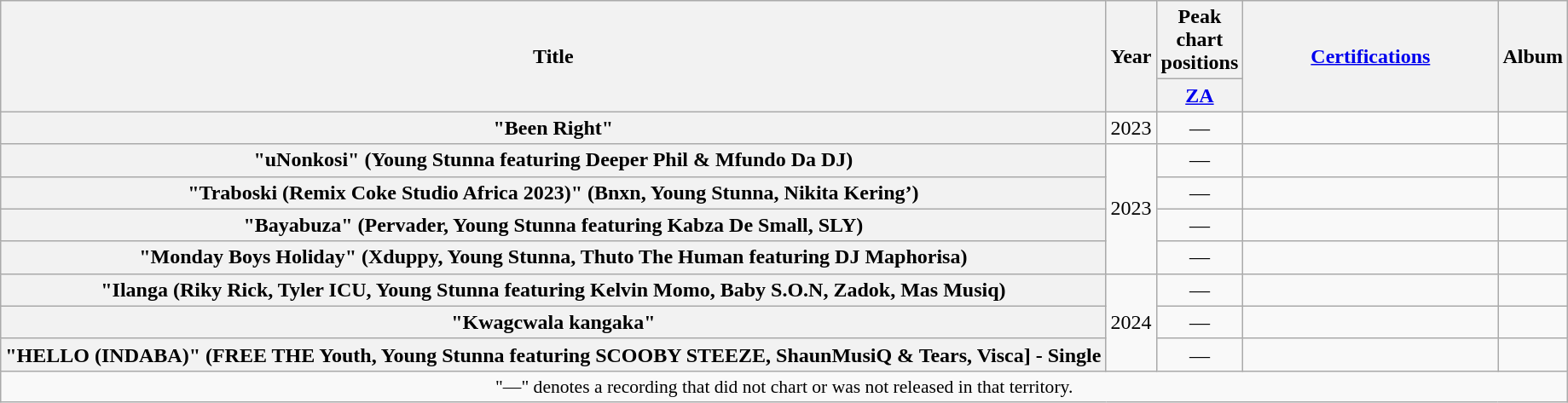<table class="wikitable plainrowheaders" style="text-align:center;">
<tr>
<th scope="col" rowspan="2">Title</th>
<th scope="col" rowspan="2">Year</th>
<th scope="col" colspan="1">Peak chart positions</th>
<th scope="col" rowspan="2" style="width:12em;"><a href='#'>Certifications</a></th>
<th scope="col" rowspan="2">Album</th>
</tr>
<tr>
<th scope="col" style="width:3em;font-size:100%;"><a href='#'>ZA</a><br></th>
</tr>
<tr>
<th scope="row">"Been Right"</th>
<td>2023</td>
<td>—</td>
<td></td>
<td></td>
</tr>
<tr>
<th scope="row">"uNonkosi" (Young Stunna featuring Deeper Phil & Mfundo Da DJ)</th>
<td rowspan=4>2023</td>
<td>—</td>
<td></td>
<td></td>
</tr>
<tr>
<th scope="row">"Traboski (Remix Coke Studio Africa 2023)" (Bnxn, Young Stunna, Nikita Kering’)</th>
<td>—</td>
<td></td>
<td></td>
</tr>
<tr>
<th scope="row">"Bayabuza" (Pervader, Young Stunna featuring Kabza De Small, SLY)</th>
<td>—</td>
<td></td>
<td></td>
</tr>
<tr>
<th scope="row">"Monday Boys Holiday" (Xduppy, Young Stunna, Thuto The Human featuring DJ Maphorisa)</th>
<td>—</td>
<td></td>
<td></td>
</tr>
<tr>
<th scope="row">"Ilanga (Riky Rick, Tyler ICU, Young Stunna featuring Kelvin Momo, Baby S.O.N, Zadok, Mas Musiq)</th>
<td rowspan=3>2024</td>
<td>—</td>
<td></td>
<td></td>
</tr>
<tr>
<th scope="row">"Kwagcwala kangaka"</th>
<td>—</td>
<td></td>
<td></td>
</tr>
<tr>
<th scope="row">"HELLO (INDABA)" (FREE THE Youth, Young Stunna featuring SCOOBY STEEZE, ShaunMusiQ & Tears, Visca] - Single</th>
<td>—</td>
<td></td>
<td></td>
</tr>
<tr>
<td colspan="8" style="font-size:90%">"—" denotes a recording that did not chart or was not released in that territory.</td>
</tr>
</table>
